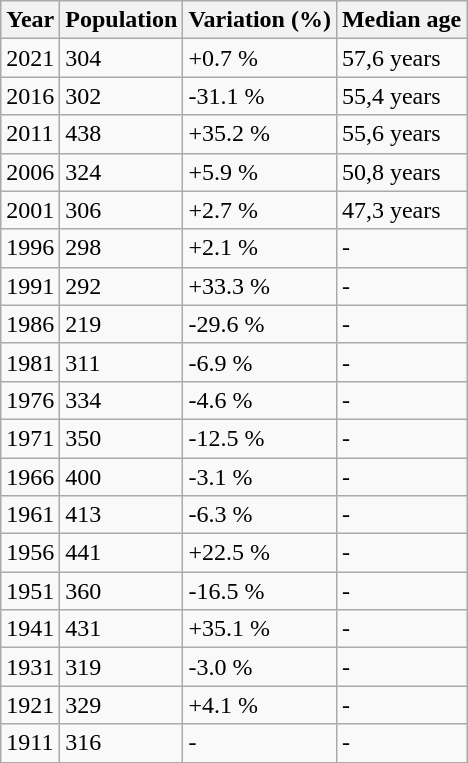<table class="wikitable" border="1">
<tr>
<th>Year</th>
<th>Population</th>
<th>Variation (%)</th>
<th>Median age</th>
</tr>
<tr>
<td>2021</td>
<td> 304</td>
<td>+0.7 %</td>
<td>57,6 years</td>
</tr>
<tr>
<td>2016</td>
<td> 302</td>
<td>-31.1 %</td>
<td>55,4 years</td>
</tr>
<tr>
<td>2011</td>
<td> 438</td>
<td>+35.2 %</td>
<td>55,6 years</td>
</tr>
<tr>
<td>2006</td>
<td> 324</td>
<td>+5.9 %</td>
<td>50,8 years</td>
</tr>
<tr>
<td>2001</td>
<td> 306</td>
<td>+2.7 %</td>
<td>47,3 years</td>
</tr>
<tr>
<td>1996</td>
<td> 298</td>
<td>+2.1 %</td>
<td>-</td>
</tr>
<tr>
<td>1991</td>
<td> 292</td>
<td>+33.3 %</td>
<td>-</td>
</tr>
<tr>
<td>1986</td>
<td> 219</td>
<td>-29.6 %</td>
<td>-</td>
</tr>
<tr>
<td>1981</td>
<td> 311</td>
<td>-6.9 %</td>
<td>-</td>
</tr>
<tr>
<td>1976</td>
<td> 334</td>
<td>-4.6 %</td>
<td>-</td>
</tr>
<tr>
<td>1971</td>
<td> 350</td>
<td>-12.5 %</td>
<td>-</td>
</tr>
<tr>
<td>1966</td>
<td> 400</td>
<td>-3.1 %</td>
<td>-</td>
</tr>
<tr>
<td>1961</td>
<td> 413</td>
<td>-6.3 %</td>
<td>-</td>
</tr>
<tr>
<td>1956</td>
<td> 441</td>
<td>+22.5 %</td>
<td>-</td>
</tr>
<tr>
<td>1951</td>
<td> 360</td>
<td>-16.5 %</td>
<td>-</td>
</tr>
<tr>
<td>1941</td>
<td> 431</td>
<td>+35.1 %</td>
<td>-</td>
</tr>
<tr>
<td>1931</td>
<td> 319</td>
<td>-3.0 %</td>
<td>-</td>
</tr>
<tr>
<td>1921</td>
<td> 329</td>
<td>+4.1 %</td>
<td>-</td>
</tr>
<tr>
<td>1911</td>
<td> 316</td>
<td>-</td>
<td>-</td>
</tr>
</table>
